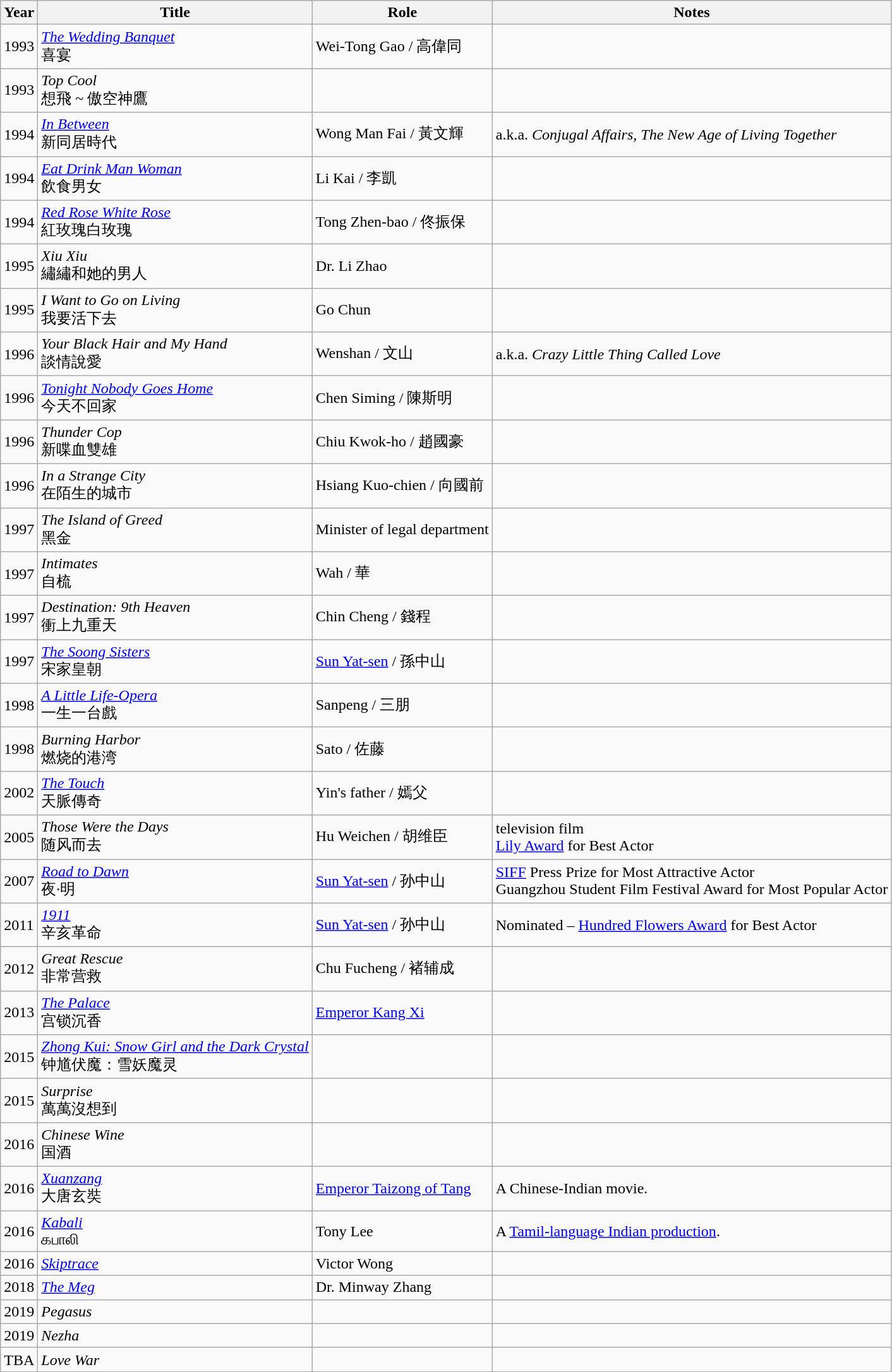<table class="wikitable sortable">
<tr>
<th>Year</th>
<th>Title</th>
<th>Role</th>
<th class="unsortable">Notes</th>
</tr>
<tr>
<td>1993</td>
<td><em><a href='#'>The Wedding Banquet</a></em><br>喜宴</td>
<td>Wei-Tong Gao / 高偉同</td>
<td></td>
</tr>
<tr>
<td>1993</td>
<td><em>Top Cool</em><br>想飛 ~ 傲空神鷹</td>
<td></td>
<td></td>
</tr>
<tr>
<td>1994</td>
<td><em><a href='#'>In Between</a></em><br>新同居時代</td>
<td>Wong Man Fai / 黃文輝</td>
<td>a.k.a. <em>Conjugal Affairs</em>, <em>The New Age of Living Together</em></td>
</tr>
<tr>
<td>1994</td>
<td><em><a href='#'>Eat Drink Man Woman</a></em><br>飲食男女</td>
<td>Li Kai / 李凱</td>
<td></td>
</tr>
<tr>
<td>1994</td>
<td><em><a href='#'>Red Rose White Rose</a></em><br>紅玫瑰白玫瑰</td>
<td>Tong Zhen-bao / 佟振保</td>
<td></td>
</tr>
<tr>
<td>1995</td>
<td><em>Xiu Xiu</em><br>繡繡和她的男人</td>
<td>Dr. Li Zhao</td>
<td></td>
</tr>
<tr>
<td>1995</td>
<td><em>I Want to Go on Living</em><br>我要活下去</td>
<td>Go Chun</td>
<td></td>
</tr>
<tr>
<td>1996</td>
<td><em>Your Black Hair and My Hand</em><br>談情說愛</td>
<td>Wenshan / 文山</td>
<td>a.k.a. <em>Crazy Little Thing Called Love</em></td>
</tr>
<tr>
<td>1996</td>
<td><em><a href='#'>Tonight Nobody Goes Home</a></em><br>今天不回家</td>
<td>Chen Siming / 陳斯明</td>
<td></td>
</tr>
<tr>
<td>1996</td>
<td><em>Thunder Cop</em><br>新喋血雙雄</td>
<td>Chiu Kwok-ho / 趙國豪</td>
<td></td>
</tr>
<tr>
<td>1996</td>
<td><em>In a Strange City</em><br>在陌生的城市</td>
<td>Hsiang Kuo-chien / 向國前</td>
<td></td>
</tr>
<tr>
<td>1997</td>
<td><em>The Island of Greed</em><br>黑金</td>
<td>Minister of legal department</td>
<td></td>
</tr>
<tr>
<td>1997</td>
<td><em>Intimates</em><br>自梳</td>
<td>Wah / 華</td>
<td></td>
</tr>
<tr>
<td>1997</td>
<td><em>Destination: 9th Heaven</em><br>衝上九重天</td>
<td>Chin Cheng / 錢程</td>
<td></td>
</tr>
<tr>
<td>1997</td>
<td><em><a href='#'>The Soong Sisters</a></em><br>宋家皇朝</td>
<td><a href='#'>Sun Yat-sen</a> / 孫中山</td>
<td></td>
</tr>
<tr>
<td>1998</td>
<td><em><a href='#'>A Little Life-Opera</a></em><br>一生一台戲</td>
<td>Sanpeng / 三朋</td>
<td></td>
</tr>
<tr>
<td>1998</td>
<td><em>Burning Harbor</em><br>燃烧的港湾</td>
<td>Sato / 佐藤</td>
<td></td>
</tr>
<tr>
<td>2002</td>
<td><em><a href='#'>The Touch</a></em><br>天脈傳奇</td>
<td>Yin's father / 嫣父</td>
<td></td>
</tr>
<tr>
<td>2005</td>
<td><em>Those Were the Days</em><br>随风而去</td>
<td>Hu Weichen / 胡维臣</td>
<td>television film<br><a href='#'>Lily Award</a> for Best Actor</td>
</tr>
<tr>
<td>2007</td>
<td><em><a href='#'>Road to Dawn</a></em><br>夜·明</td>
<td><a href='#'>Sun Yat-sen</a> / 孙中山</td>
<td><a href='#'>SIFF</a> Press Prize for Most Attractive Actor<br>Guangzhou Student Film Festival Award for Most Popular Actor</td>
</tr>
<tr>
<td>2011</td>
<td><em><a href='#'>1911</a></em><br>辛亥革命</td>
<td><a href='#'>Sun Yat-sen</a> / 孙中山</td>
<td>Nominated – <a href='#'>Hundred Flowers Award</a> for Best Actor</td>
</tr>
<tr>
<td>2012</td>
<td><em>Great Rescue</em><br>非常营救</td>
<td>Chu Fucheng / 褚辅成</td>
<td></td>
</tr>
<tr>
<td>2013</td>
<td><em><a href='#'>The Palace</a></em><br>宫锁沉香</td>
<td><a href='#'>Emperor Kang Xi</a></td>
<td></td>
</tr>
<tr>
<td>2015</td>
<td><em><a href='#'>Zhong Kui: Snow Girl and the Dark Crystal</a></em> <br> 钟馗伏魔：雪妖魔灵</td>
<td></td>
<td></td>
</tr>
<tr>
<td>2015</td>
<td><em>Surprise</em> <br> 萬萬沒想到</td>
<td></td>
<td></td>
</tr>
<tr>
<td>2016</td>
<td><em>Chinese Wine</em><br> 国酒</td>
<td></td>
<td></td>
</tr>
<tr>
<td>2016</td>
<td><a href='#'><em>Xuanzang</em></a><br>大唐玄奘</td>
<td><a href='#'>Emperor Taizong of Tang</a></td>
<td>A Chinese-Indian movie.</td>
</tr>
<tr>
<td>2016</td>
<td><em><a href='#'>Kabali</a></em><br> கபாலி</td>
<td>Tony Lee</td>
<td>A <a href='#'>Tamil-language Indian production</a>.</td>
</tr>
<tr>
<td>2016</td>
<td><em><a href='#'>Skiptrace</a></em><br></td>
<td>Victor Wong</td>
<td></td>
</tr>
<tr>
<td>2018</td>
<td><em><a href='#'>The Meg</a></em> <br></td>
<td>Dr. Minway Zhang</td>
<td></td>
</tr>
<tr>
<td>2019</td>
<td><em>Pegasus</em></td>
<td></td>
<td></td>
</tr>
<tr>
<td>2019</td>
<td><em>Nezha</em></td>
<td></td>
<td></td>
</tr>
<tr>
<td>TBA</td>
<td><em>Love War</em></td>
<td></td>
<td></td>
</tr>
</table>
